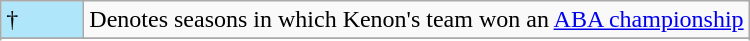<table class ="wikitable">
<tr>
<td style="background:#afe6fa; width:3em;">†</td>
<td>Denotes seasons in which Kenon's team won an <a href='#'>ABA championship</a></td>
</tr>
<tr>
</tr>
<tr>
</tr>
</table>
